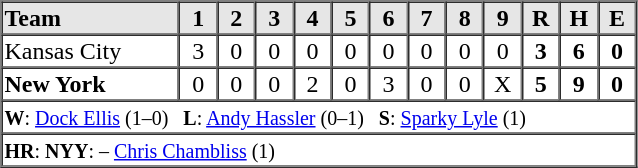<table border=1 cellspacing=0 width=425 style="margin-left:3em;">
<tr style="text-align:center; background-color:#e6e6e6;">
<th align=left width=28%>Team</th>
<th width=6%>1</th>
<th width=6%>2</th>
<th width=6%>3</th>
<th width=6%>4</th>
<th width=6%>5</th>
<th width=6%>6</th>
<th width=6%>7</th>
<th width=6%>8</th>
<th width=6%>9</th>
<th width=6%>R</th>
<th width=6%>H</th>
<th width=6%>E</th>
</tr>
<tr style="text-align:center;">
<td align=left>Kansas City</td>
<td>3</td>
<td>0</td>
<td>0</td>
<td>0</td>
<td>0</td>
<td>0</td>
<td>0</td>
<td>0</td>
<td>0</td>
<td><strong>3</strong></td>
<td><strong>6</strong></td>
<td><strong>0</strong></td>
</tr>
<tr style="text-align:center;">
<td align=left><strong>New York</strong></td>
<td>0</td>
<td>0</td>
<td>0</td>
<td>2</td>
<td>0</td>
<td>3</td>
<td>0</td>
<td>0</td>
<td>X</td>
<td><strong>5</strong></td>
<td><strong>9</strong></td>
<td><strong>0</strong></td>
</tr>
<tr style="text-align:left;">
<td colspan=13><small><strong>W</strong>: <a href='#'>Dock Ellis</a> (1–0)   <strong>L</strong>: <a href='#'>Andy Hassler</a> (0–1)   <strong>S</strong>: <a href='#'>Sparky Lyle</a> (1)</small></td>
</tr>
<tr style="text-align:left;">
<td colspan=13><small><strong>HR</strong>: <strong>NYY</strong>: – <a href='#'>Chris Chambliss</a> (1)</small></td>
</tr>
</table>
